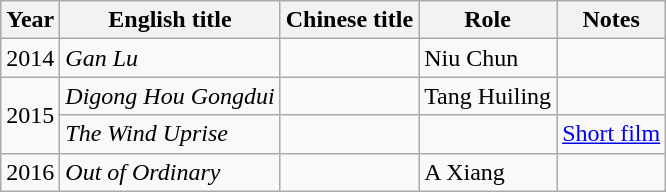<table class="wikitable">
<tr>
<th>Year</th>
<th>English title</th>
<th>Chinese title</th>
<th>Role</th>
<th>Notes</th>
</tr>
<tr>
<td>2014</td>
<td><em>Gan Lu</em></td>
<td></td>
<td>Niu Chun</td>
<td></td>
</tr>
<tr>
<td rowspan=2>2015</td>
<td><em>Digong Hou Gongdui</em></td>
<td></td>
<td>Tang Huiling</td>
<td></td>
</tr>
<tr>
<td><em>The Wind Uprise</em></td>
<td></td>
<td></td>
<td><a href='#'>Short film</a></td>
</tr>
<tr>
<td>2016</td>
<td><em>Out of Ordinary</em></td>
<td></td>
<td>A Xiang</td>
<td></td>
</tr>
</table>
